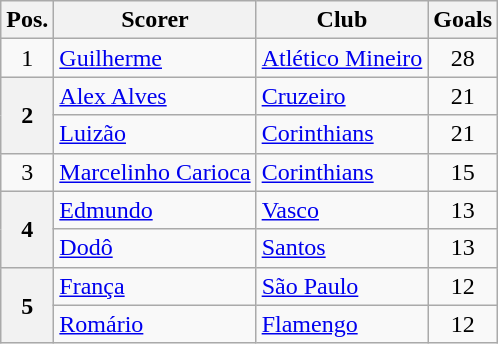<table class="wikitable" style="text-align:center">
<tr>
<th>Pos.</th>
<th>Scorer</th>
<th>Club</th>
<th>Goals</th>
</tr>
<tr>
<td>1</td>
<td align="left"> <a href='#'>Guilherme</a></td>
<td align="left"><a href='#'>Atlético Mineiro</a></td>
<td>28</td>
</tr>
<tr>
<th rowspan="2">2</th>
<td align="left"> <a href='#'>Alex Alves</a></td>
<td align="left"><a href='#'>Cruzeiro</a></td>
<td>21</td>
</tr>
<tr>
<td align="left"> <a href='#'>Luizão</a></td>
<td align="left"><a href='#'>Corinthians</a></td>
<td>21</td>
</tr>
<tr>
<td>3</td>
<td align="left"> <a href='#'>Marcelinho Carioca</a></td>
<td align="left"><a href='#'>Corinthians</a></td>
<td>15</td>
</tr>
<tr>
<th rowspan="2">4</th>
<td align="left"> <a href='#'>Edmundo</a></td>
<td align="left"><a href='#'>Vasco</a></td>
<td>13</td>
</tr>
<tr>
<td align="left"> <a href='#'>Dodô</a></td>
<td align="left"><a href='#'>Santos</a></td>
<td>13</td>
</tr>
<tr>
<th rowspan="2">5</th>
<td align="left"> <a href='#'>França</a></td>
<td align="left"><a href='#'>São Paulo</a></td>
<td>12</td>
</tr>
<tr>
<td align="left"> <a href='#'>Romário</a></td>
<td align="left"><a href='#'>Flamengo</a></td>
<td>12</td>
</tr>
</table>
